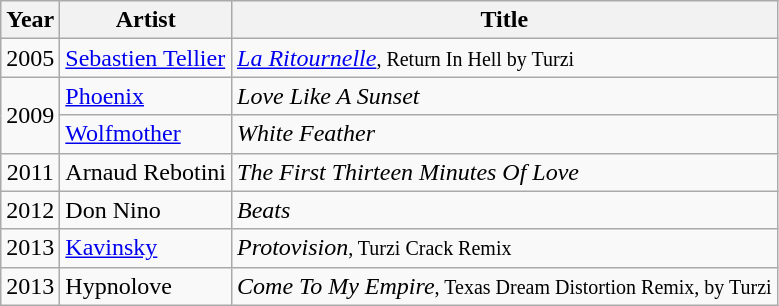<table class="wikitable">
<tr>
<th>Year</th>
<th>Artist</th>
<th>Title</th>
</tr>
<tr>
<td align="center">2005</td>
<td><a href='#'>Sebastien Tellier</a></td>
<td><em><a href='#'>La Ritournelle</a></em><small>, Return In Hell by Turzi</small></td>
</tr>
<tr>
<td align="center" rowspan="2">2009</td>
<td><a href='#'>Phoenix</a></td>
<td><em>Love Like A Sunset</em></td>
</tr>
<tr>
<td><a href='#'>Wolfmother</a></td>
<td><em>White Feather</em></td>
</tr>
<tr>
<td align="center">2011</td>
<td>Arnaud Rebotini</td>
<td><em>The First Thirteen Minutes Of Love</em></td>
</tr>
<tr>
<td align="center">2012</td>
<td>Don Nino</td>
<td><em>Beats</em></td>
</tr>
<tr>
<td align="center">2013</td>
<td><a href='#'>Kavinsky</a></td>
<td><em>Protovision</em><small>, Turzi Crack Remix</small></td>
</tr>
<tr>
<td align="center" rowspan="2">2013</td>
<td>Hypnolove</td>
<td><em>Come To My Empire</em><small>, Texas Dream Distortion Remix, by Turzi</small></td>
</tr>
</table>
